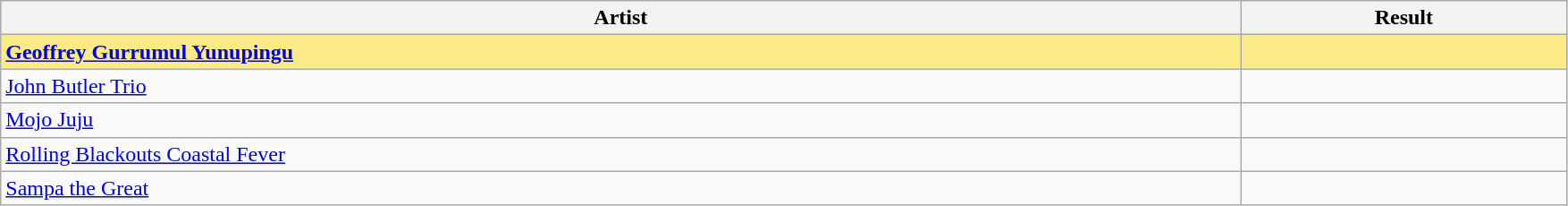<table class="sortable wikitable">
<tr>
<th width="19%">Artist</th>
<th width="5%">Result</th>
</tr>
<tr style="background:#FAEB86">
<td><strong><a href='#'>Geoffrey Gurrumul Yunupingu</a></strong></td>
<td></td>
</tr>
<tr>
<td><a href='#'>John Butler Trio</a></td>
<td></td>
</tr>
<tr>
<td><a href='#'>Mojo Juju</a></td>
<td></td>
</tr>
<tr>
<td><a href='#'>Rolling Blackouts Coastal Fever</a></td>
<td></td>
</tr>
<tr>
<td><a href='#'>Sampa the Great</a></td>
<td></td>
</tr>
</table>
